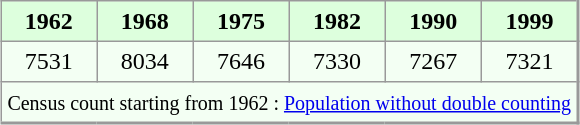<table rules="all" cellspacing="0" cellpadding="4" style="margin:auto; border:1px solid #999; border-right:2px solid #999; border-bottom:2px solid #999; background:#f3fff3;">
<tr style="background:#dfd;">
<th>1962</th>
<th>1968</th>
<th>1975</th>
<th>1982</th>
<th>1990</th>
<th>1999</th>
</tr>
<tr>
<td align=center>7531</td>
<td align=center>8034</td>
<td align=center>7646</td>
<td align=center>7330</td>
<td align=center>7267</td>
<td align=center>7321</td>
</tr>
<tr>
<td colspan="6" style="text-align:center;"><small>Census count starting from 1962 : <a href='#'>Population without double counting</a></small></td>
</tr>
</table>
